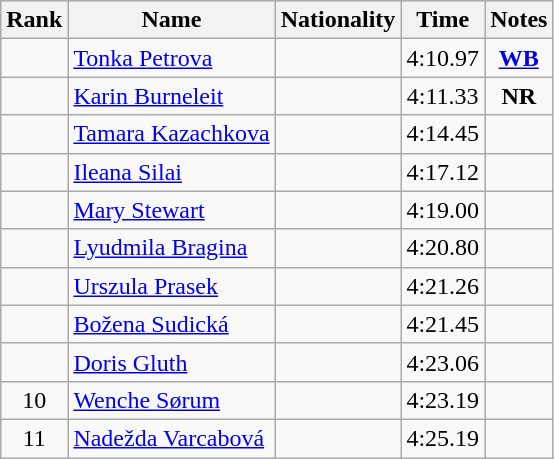<table class="wikitable sortable" style="text-align:center">
<tr>
<th>Rank</th>
<th>Name</th>
<th>Nationality</th>
<th>Time</th>
<th>Notes</th>
</tr>
<tr>
<td></td>
<td align="left"><a href='#'>Tonka Petrova</a></td>
<td align=left></td>
<td>4:10.97</td>
<td><strong><a href='#'>WB</a></strong></td>
</tr>
<tr>
<td></td>
<td align="left"><a href='#'>Karin Burneleit</a></td>
<td align=left></td>
<td>4:11.33</td>
<td><strong>NR</strong></td>
</tr>
<tr>
<td></td>
<td align="left"><a href='#'>Tamara Kazachkova</a></td>
<td align=left></td>
<td>4:14.45</td>
<td></td>
</tr>
<tr>
<td></td>
<td align="left"><a href='#'>Ileana Silai</a></td>
<td align=left></td>
<td>4:17.12</td>
<td></td>
</tr>
<tr>
<td></td>
<td align="left"><a href='#'>Mary Stewart</a></td>
<td align=left></td>
<td>4:19.00</td>
<td></td>
</tr>
<tr>
<td></td>
<td align="left"><a href='#'>Lyudmila Bragina</a></td>
<td align=left></td>
<td>4:20.80</td>
<td></td>
</tr>
<tr>
<td></td>
<td align="left"><a href='#'>Urszula Prasek</a></td>
<td align=left></td>
<td>4:21.26</td>
<td></td>
</tr>
<tr>
<td></td>
<td align="left"><a href='#'>Božena Sudická</a></td>
<td align=left></td>
<td>4:21.45</td>
<td></td>
</tr>
<tr>
<td></td>
<td align="left"><a href='#'>Doris Gluth</a></td>
<td align=left></td>
<td>4:23.06</td>
<td></td>
</tr>
<tr>
<td>10</td>
<td align="left"><a href='#'>Wenche Sørum</a></td>
<td align=left></td>
<td>4:23.19</td>
<td></td>
</tr>
<tr>
<td>11</td>
<td align="left"><a href='#'>Nadežda Varcabová</a></td>
<td align=left></td>
<td>4:25.19</td>
<td></td>
</tr>
</table>
